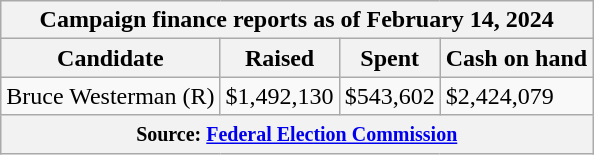<table class="wikitable sortable">
<tr>
<th colspan=4>Campaign finance reports as of February 14, 2024</th>
</tr>
<tr style="text-align:center;">
<th>Candidate</th>
<th>Raised</th>
<th>Spent</th>
<th>Cash on hand</th>
</tr>
<tr>
<td>Bruce Westerman (R)</td>
<td>$1,492,130</td>
<td>$543,602</td>
<td>$2,424,079</td>
</tr>
<tr>
<th colspan="4"><small>Source: <a href='#'>Federal Election Commission</a></small></th>
</tr>
</table>
